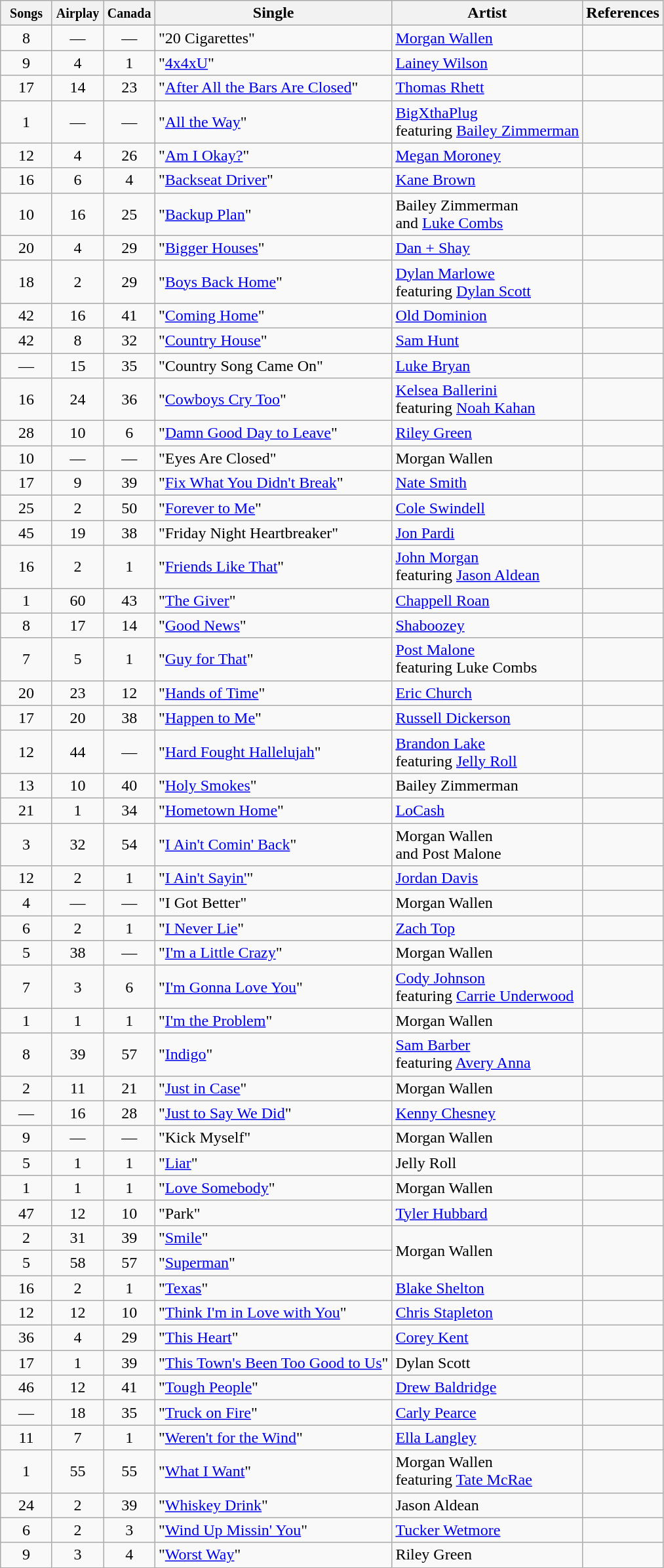<table class="wikitable sortable">
<tr>
<th style="width:45px;"><small>Songs</small></th>
<th style="width:45px;"><small>Airplay</small></th>
<th style="width:45px;"><small>Canada</small></th>
<th style="width:auto;">Single</th>
<th style="width:auto;">Artist</th>
<th style="width:auto;">References</th>
</tr>
<tr>
<td align=center>8</td>
<td align=center>—</td>
<td align=center>—</td>
<td>"20 Cigarettes"</td>
<td><a href='#'>Morgan Wallen</a></td>
<td></td>
</tr>
<tr>
<td align=center>9</td>
<td align=center>4</td>
<td align=center>1</td>
<td>"<a href='#'>4x4xU</a>"</td>
<td><a href='#'>Lainey Wilson</a></td>
<td></td>
</tr>
<tr>
<td align=center>17</td>
<td align=center>14</td>
<td align=center>23</td>
<td>"<a href='#'>After All the Bars Are Closed</a>"</td>
<td><a href='#'>Thomas Rhett</a></td>
<td></td>
</tr>
<tr>
<td align=center>1</td>
<td align=center>—</td>
<td align=center>—</td>
<td>"<a href='#'>All the Way</a>"</td>
<td><a href='#'>BigXthaPlug</a> <br> featuring <a href='#'>Bailey Zimmerman</a></td>
<td></td>
</tr>
<tr>
<td align=center>12</td>
<td align=center>4</td>
<td align=center>26</td>
<td>"<a href='#'>Am I Okay?</a>"</td>
<td><a href='#'>Megan Moroney</a></td>
<td></td>
</tr>
<tr>
<td align=center>16</td>
<td align=center>6</td>
<td align=center>4</td>
<td>"<a href='#'>Backseat Driver</a>"</td>
<td><a href='#'>Kane Brown</a></td>
<td></td>
</tr>
<tr>
<td align=center>10</td>
<td align=center>16</td>
<td align=center>25</td>
<td>"<a href='#'>Backup Plan</a>"</td>
<td>Bailey Zimmerman <br> and <a href='#'>Luke Combs</a></td>
<td></td>
</tr>
<tr>
<td align=center>20</td>
<td align=center>4</td>
<td align=center>29</td>
<td>"<a href='#'>Bigger Houses</a>"</td>
<td><a href='#'>Dan + Shay</a></td>
<td></td>
</tr>
<tr>
<td align=center>18</td>
<td align=center>2</td>
<td align=center>29</td>
<td>"<a href='#'>Boys Back Home</a>"</td>
<td><a href='#'>Dylan Marlowe</a> <br> featuring <a href='#'>Dylan Scott</a></td>
<td></td>
</tr>
<tr>
<td align=center>42</td>
<td align=center>16</td>
<td align=center>41</td>
<td>"<a href='#'>Coming Home</a>"</td>
<td><a href='#'>Old Dominion</a></td>
<td></td>
</tr>
<tr>
<td align=center>42</td>
<td align=center>8</td>
<td align=center>32</td>
<td>"<a href='#'>Country House</a>"</td>
<td><a href='#'>Sam Hunt</a></td>
<td></td>
</tr>
<tr>
<td align=center>—</td>
<td align=center>15</td>
<td align=center>35</td>
<td>"Country Song Came On"</td>
<td><a href='#'>Luke Bryan</a></td>
<td></td>
</tr>
<tr>
<td align=center>16</td>
<td align=center>24</td>
<td align=center>36</td>
<td>"<a href='#'>Cowboys Cry Too</a>"</td>
<td><a href='#'>Kelsea Ballerini</a> <br> featuring <a href='#'>Noah Kahan</a></td>
<td></td>
</tr>
<tr>
<td align=center>28</td>
<td align=center>10</td>
<td align=center>6</td>
<td>"<a href='#'>Damn Good Day to Leave</a>"</td>
<td><a href='#'>Riley Green</a></td>
<td></td>
</tr>
<tr>
<td align=center>10</td>
<td align=center>—</td>
<td align=center>—</td>
<td>"Eyes Are Closed"</td>
<td>Morgan Wallen</td>
<td></td>
</tr>
<tr>
<td align=center>17</td>
<td align=center>9</td>
<td align=center>39</td>
<td>"<a href='#'>Fix What You Didn't Break</a>"</td>
<td><a href='#'>Nate Smith</a></td>
<td></td>
</tr>
<tr>
<td align=center>25</td>
<td align=center>2</td>
<td align=center>50</td>
<td>"<a href='#'>Forever to Me</a>"</td>
<td><a href='#'>Cole Swindell</a></td>
<td></td>
</tr>
<tr>
<td align=center>45</td>
<td align=center>19</td>
<td align=center>38</td>
<td>"Friday Night Heartbreaker"</td>
<td><a href='#'>Jon Pardi</a></td>
<td></td>
</tr>
<tr>
<td align=center>16</td>
<td align=center>2</td>
<td align=center>1</td>
<td>"<a href='#'>Friends Like That</a>"</td>
<td><a href='#'>John Morgan</a> <br> featuring <a href='#'>Jason Aldean</a></td>
<td></td>
</tr>
<tr>
<td align=center>1</td>
<td align=center>60</td>
<td align=center>43</td>
<td>"<a href='#'>The Giver</a>"</td>
<td><a href='#'>Chappell Roan</a></td>
<td></td>
</tr>
<tr>
<td align=center>8</td>
<td align=center>17</td>
<td align=center>14</td>
<td>"<a href='#'>Good News</a>"</td>
<td><a href='#'>Shaboozey</a></td>
<td></td>
</tr>
<tr>
<td align=center>7</td>
<td align=center>5</td>
<td align=center>1</td>
<td>"<a href='#'>Guy for That</a>"</td>
<td><a href='#'>Post Malone</a> <br> featuring Luke Combs</td>
<td></td>
</tr>
<tr>
<td align=center>20</td>
<td align=center>23</td>
<td align=center>12</td>
<td>"<a href='#'>Hands of Time</a>"</td>
<td><a href='#'>Eric Church</a></td>
<td></td>
</tr>
<tr>
<td align=center>17</td>
<td align=center>20</td>
<td align=center>38</td>
<td>"<a href='#'>Happen to Me</a>"</td>
<td><a href='#'>Russell Dickerson</a></td>
<td></td>
</tr>
<tr>
<td align=center>12</td>
<td align=center>44</td>
<td align=center>—</td>
<td>"<a href='#'>Hard Fought Hallelujah</a>"</td>
<td><a href='#'>Brandon Lake</a> <br> featuring <a href='#'>Jelly Roll</a></td>
<td></td>
</tr>
<tr>
<td align=center>13</td>
<td align=center>10</td>
<td align=center>40</td>
<td>"<a href='#'>Holy Smokes</a>"</td>
<td>Bailey Zimmerman</td>
<td></td>
</tr>
<tr>
<td align=center>21</td>
<td align=center>1</td>
<td align=center>34</td>
<td>"<a href='#'>Hometown Home</a>"</td>
<td><a href='#'>LoCash</a></td>
<td></td>
</tr>
<tr>
<td align=center>3</td>
<td align=center>32</td>
<td align=center>54</td>
<td>"<a href='#'>I Ain't Comin' Back</a>"</td>
<td>Morgan Wallen <br> and Post Malone</td>
<td></td>
</tr>
<tr>
<td align=center>12</td>
<td align=center>2</td>
<td align=center>1</td>
<td>"<a href='#'>I Ain't Sayin'</a>"</td>
<td><a href='#'>Jordan Davis</a></td>
<td></td>
</tr>
<tr>
<td align=center>4</td>
<td align=center>—</td>
<td align=center>—</td>
<td>"I Got Better"</td>
<td>Morgan Wallen</td>
<td></td>
</tr>
<tr>
<td align=center>6</td>
<td align=center>2</td>
<td align=center>1</td>
<td>"<a href='#'>I Never Lie</a>"</td>
<td><a href='#'>Zach Top</a></td>
<td></td>
</tr>
<tr>
<td align=center>5</td>
<td align=center>38</td>
<td align=center>—</td>
<td>"<a href='#'>I'm a Little Crazy</a>"</td>
<td>Morgan Wallen</td>
<td></td>
</tr>
<tr>
<td align=center>7</td>
<td align=center>3</td>
<td align=center>6</td>
<td>"<a href='#'>I'm Gonna Love You</a>"</td>
<td><a href='#'>Cody Johnson</a> <br> featuring <a href='#'>Carrie Underwood</a></td>
<td></td>
</tr>
<tr>
<td align=center>1</td>
<td align=center>1</td>
<td align=center>1</td>
<td>"<a href='#'>I'm the Problem</a>"</td>
<td>Morgan Wallen</td>
<td></td>
</tr>
<tr>
<td align=center>8</td>
<td align=center>39</td>
<td align=center>57</td>
<td>"<a href='#'>Indigo</a>"</td>
<td><a href='#'>Sam Barber</a> <br> featuring <a href='#'>Avery Anna</a></td>
<td></td>
</tr>
<tr>
<td align=center>2</td>
<td align=center>11</td>
<td align=center>21</td>
<td>"<a href='#'>Just in Case</a>"</td>
<td>Morgan Wallen</td>
<td></td>
</tr>
<tr>
<td align=center>—</td>
<td align=center>16</td>
<td align=center>28</td>
<td>"<a href='#'>Just to Say We Did</a>"</td>
<td><a href='#'>Kenny Chesney</a></td>
<td></td>
</tr>
<tr>
<td align=center>9</td>
<td align=center>—</td>
<td align=center>—</td>
<td>"Kick Myself"</td>
<td>Morgan Wallen</td>
<td></td>
</tr>
<tr>
<td align=center>5</td>
<td align=center>1</td>
<td align=center>1</td>
<td>"<a href='#'>Liar</a>"</td>
<td>Jelly Roll</td>
<td></td>
</tr>
<tr>
<td align=center>1</td>
<td align=center>1</td>
<td align=center>1</td>
<td>"<a href='#'>Love Somebody</a>"</td>
<td>Morgan Wallen</td>
<td></td>
</tr>
<tr>
<td align=center>47</td>
<td align=center>12</td>
<td align=center>10</td>
<td>"Park"</td>
<td><a href='#'>Tyler Hubbard</a></td>
<td></td>
</tr>
<tr>
<td align=center>2</td>
<td align=center>31</td>
<td align=center>39</td>
<td>"<a href='#'>Smile</a>"</td>
<td rowspan="2">Morgan Wallen</td>
<td rowspan="2"></td>
</tr>
<tr>
<td align=center>5</td>
<td align=center>58</td>
<td align=center>57</td>
<td>"<a href='#'>Superman</a>"</td>
</tr>
<tr>
<td align=center>16</td>
<td align=center>2</td>
<td align=center>1</td>
<td>"<a href='#'>Texas</a>"</td>
<td><a href='#'>Blake Shelton</a></td>
<td></td>
</tr>
<tr>
<td align=center>12</td>
<td align=center>12</td>
<td align=center>10</td>
<td>"<a href='#'>Think I'm in Love with You</a>"</td>
<td><a href='#'>Chris Stapleton</a></td>
<td></td>
</tr>
<tr>
<td align=center>36</td>
<td align=center>4</td>
<td align=center>29</td>
<td>"<a href='#'>This Heart</a>"</td>
<td><a href='#'>Corey Kent</a></td>
<td></td>
</tr>
<tr>
<td align=center>17</td>
<td align=center>1</td>
<td align=center>39</td>
<td>"<a href='#'>This Town's Been Too Good to Us</a>"</td>
<td>Dylan Scott</td>
<td></td>
</tr>
<tr>
<td align=center>46</td>
<td align=center>12</td>
<td align=center>41</td>
<td>"<a href='#'>Tough People</a>"</td>
<td><a href='#'>Drew Baldridge</a></td>
<td></td>
</tr>
<tr>
<td align=center>—</td>
<td align=center>18</td>
<td align=center>35</td>
<td>"<a href='#'>Truck on Fire</a>"</td>
<td><a href='#'>Carly Pearce</a></td>
<td></td>
</tr>
<tr>
<td align=center>11</td>
<td align=center>7</td>
<td align=center>1</td>
<td>"<a href='#'>Weren't for the Wind</a>"</td>
<td><a href='#'>Ella Langley</a></td>
<td></td>
</tr>
<tr>
<td align=center>1</td>
<td align=center>55</td>
<td align=center>55</td>
<td>"<a href='#'>What I Want</a>"</td>
<td>Morgan Wallen <br> featuring <a href='#'>Tate McRae</a></td>
<td></td>
</tr>
<tr>
<td align=center>24</td>
<td align=center>2</td>
<td align=center>39</td>
<td>"<a href='#'>Whiskey Drink</a>"</td>
<td>Jason Aldean</td>
<td></td>
</tr>
<tr>
<td align=center>6</td>
<td align=center>2</td>
<td align=center>3</td>
<td>"<a href='#'>Wind Up Missin' You</a>"</td>
<td><a href='#'>Tucker Wetmore</a></td>
<td></td>
</tr>
<tr>
<td align=center>9</td>
<td align=center>3</td>
<td align=center>4</td>
<td>"<a href='#'>Worst Way</a>"</td>
<td>Riley Green</td>
<td></td>
</tr>
</table>
